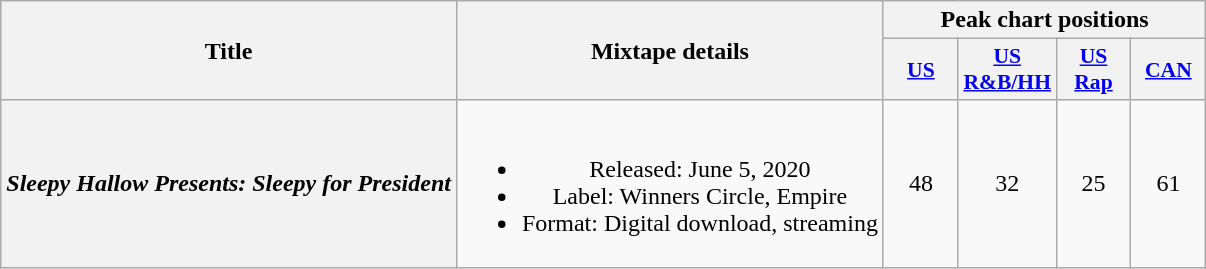<table class="wikitable plainrowheaders" style="text-align:center">
<tr>
<th scope="col" rowspan="2">Title</th>
<th scope="col" rowspan="2">Mixtape details</th>
<th scope="col" colspan="4">Peak chart positions</th>
</tr>
<tr>
<th scope="col" style="width:3em;font-size:90%;"><a href='#'>US</a><br></th>
<th scope="col" style="width:3em;font-size:90%;"><a href='#'>US<br>R&B/HH</a><br></th>
<th scope="col" style="width:3em;font-size:90%;"><a href='#'>US<br>Rap</a><br></th>
<th scope="col" style="width:3em;font-size:90%;"><a href='#'>CAN</a><br></th>
</tr>
<tr>
<th scope="row"><em>Sleepy Hallow Presents: Sleepy for President</em></th>
<td><br><ul><li>Released: June 5, 2020</li><li>Label: Winners Circle, Empire</li><li>Format: Digital download, streaming</li></ul></td>
<td>48</td>
<td>32</td>
<td>25</td>
<td>61</td>
</tr>
</table>
